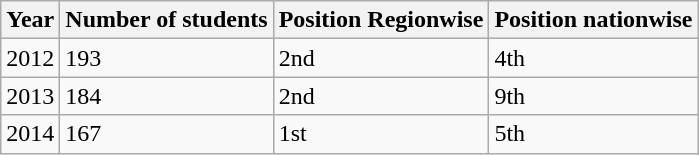<table class="wikitable">
<tr>
<th>Year</th>
<th>Number of students</th>
<th>Position Regionwise</th>
<th>Position nationwise</th>
</tr>
<tr>
<td>2012</td>
<td>193</td>
<td>2nd</td>
<td>4th</td>
</tr>
<tr>
<td>2013</td>
<td>184</td>
<td>2nd</td>
<td>9th</td>
</tr>
<tr>
<td>2014</td>
<td>167</td>
<td>1st</td>
<td>5th</td>
</tr>
</table>
